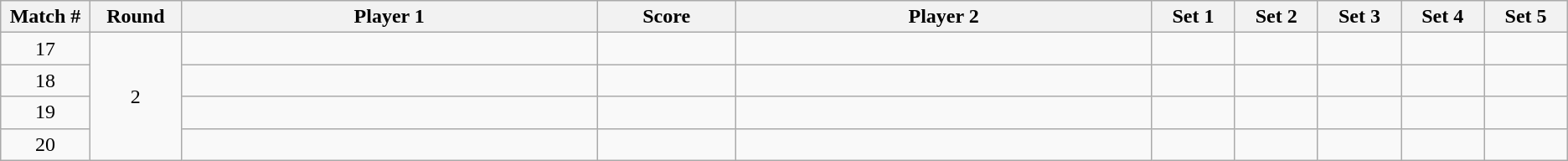<table class="wikitable">
<tr>
<th width="2%">Match #</th>
<th width="2%">Round</th>
<th width="15%">Player 1</th>
<th width="5%">Score</th>
<th width="15%">Player 2</th>
<th width="3%">Set 1</th>
<th width="3%">Set 2</th>
<th width="3%">Set 3</th>
<th width="3%">Set 4</th>
<th width="3%">Set 5</th>
</tr>
<tr style=text-align:center;>
<td>17</td>
<td rowspan=4>2</td>
<td></td>
<td></td>
<td></td>
<td></td>
<td></td>
<td></td>
<td></td>
<td></td>
</tr>
<tr style=text-align:center;>
<td>18</td>
<td></td>
<td></td>
<td></td>
<td></td>
<td></td>
<td></td>
<td></td>
<td></td>
</tr>
<tr style=text-align:center;>
<td>19</td>
<td></td>
<td></td>
<td></td>
<td></td>
<td></td>
<td></td>
<td></td>
<td></td>
</tr>
<tr style=text-align:center;>
<td>20</td>
<td></td>
<td></td>
<td></td>
<td></td>
<td></td>
<td></td>
<td></td>
<td></td>
</tr>
</table>
